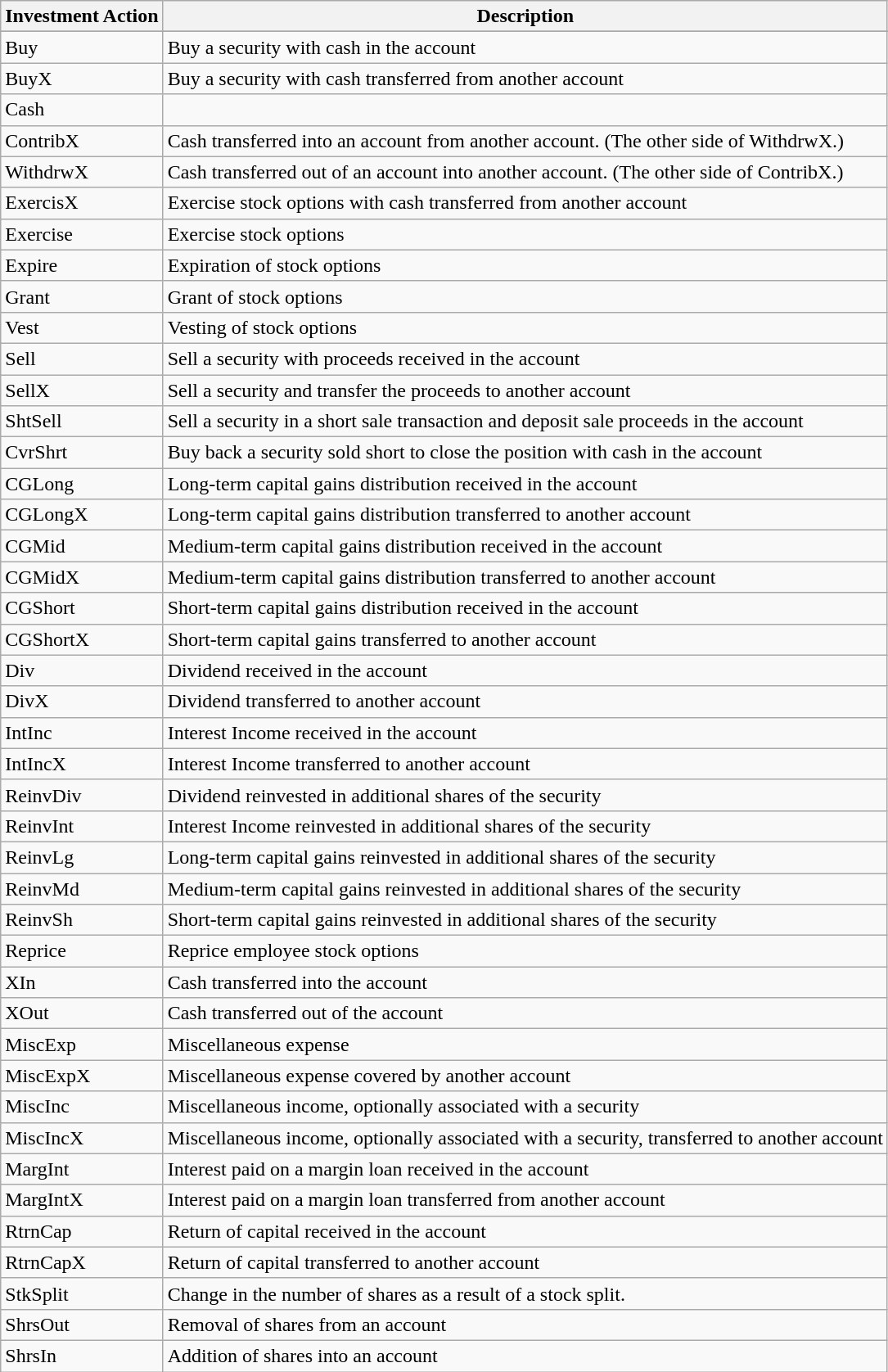<table class="wikitable">
<tr>
<th>Investment Action</th>
<th>Description</th>
</tr>
<tr>
</tr>
<tr>
<td>Buy</td>
<td>Buy a security with cash in the account</td>
</tr>
<tr>
<td>BuyX</td>
<td>Buy a security with cash transferred from another account</td>
</tr>
<tr>
<td>Cash</td>
<td></td>
</tr>
<tr>
<td>ContribX</td>
<td>Cash transferred into an account from another account. (The other side of WithdrwX.)</td>
</tr>
<tr>
<td>WithdrwX</td>
<td>Cash transferred out of an account into another account. (The other side of ContribX.)</td>
</tr>
<tr>
<td>ExercisX</td>
<td>Exercise stock options with cash transferred from another account</td>
</tr>
<tr>
<td>Exercise</td>
<td>Exercise stock options</td>
</tr>
<tr>
<td>Expire</td>
<td>Expiration of stock options</td>
</tr>
<tr>
<td>Grant</td>
<td>Grant of stock options</td>
</tr>
<tr>
<td>Vest</td>
<td>Vesting of stock options</td>
</tr>
<tr>
<td>Sell</td>
<td>Sell a security with proceeds received in the account</td>
</tr>
<tr>
<td>SellX</td>
<td>Sell a security and transfer the proceeds to another account</td>
</tr>
<tr>
<td>ShtSell</td>
<td>Sell a security in a short sale transaction and deposit sale proceeds in the account</td>
</tr>
<tr>
<td>CvrShrt</td>
<td>Buy back a security sold short to close the position with cash in the account</td>
</tr>
<tr>
<td>CGLong</td>
<td>Long-term capital gains distribution received in the account</td>
</tr>
<tr>
<td>CGLongX</td>
<td>Long-term capital gains distribution transferred to another account</td>
</tr>
<tr>
<td>CGMid</td>
<td>Medium-term capital gains distribution received in the account</td>
</tr>
<tr>
<td>CGMidX</td>
<td>Medium-term capital gains distribution transferred to another account</td>
</tr>
<tr>
<td>CGShort</td>
<td>Short-term capital gains distribution received in the account</td>
</tr>
<tr>
<td>CGShortX</td>
<td>Short-term capital gains transferred to another account</td>
</tr>
<tr>
<td>Div</td>
<td>Dividend received in the account</td>
</tr>
<tr>
<td>DivX</td>
<td>Dividend transferred to another account</td>
</tr>
<tr>
<td>IntInc</td>
<td>Interest Income received in the account</td>
</tr>
<tr>
<td>IntIncX</td>
<td>Interest Income transferred to another account</td>
</tr>
<tr>
<td>ReinvDiv</td>
<td>Dividend reinvested in additional shares of the security</td>
</tr>
<tr>
<td>ReinvInt</td>
<td>Interest Income reinvested in additional shares of the security</td>
</tr>
<tr>
<td>ReinvLg</td>
<td>Long-term capital gains reinvested in additional shares of the security</td>
</tr>
<tr>
<td>ReinvMd</td>
<td>Medium-term capital gains reinvested in additional shares of the security</td>
</tr>
<tr>
<td>ReinvSh</td>
<td>Short-term capital gains reinvested in additional shares of the security</td>
</tr>
<tr>
<td>Reprice</td>
<td>Reprice employee stock options</td>
</tr>
<tr>
<td>XIn</td>
<td>Cash transferred into the account</td>
</tr>
<tr>
<td>XOut</td>
<td>Cash transferred out of the account</td>
</tr>
<tr>
<td>MiscExp</td>
<td>Miscellaneous expense</td>
</tr>
<tr>
<td>MiscExpX</td>
<td>Miscellaneous expense covered by another account</td>
</tr>
<tr>
<td>MiscInc</td>
<td>Miscellaneous income, optionally associated with a security</td>
</tr>
<tr>
<td>MiscIncX</td>
<td>Miscellaneous income, optionally associated with a security, transferred to another account</td>
</tr>
<tr>
<td>MargInt</td>
<td>Interest paid on a margin loan received in the account</td>
</tr>
<tr>
<td>MargIntX</td>
<td>Interest paid on a margin loan transferred from another account</td>
</tr>
<tr>
<td>RtrnCap</td>
<td>Return of capital received in the account</td>
</tr>
<tr>
<td>RtrnCapX</td>
<td>Return of capital transferred to another account</td>
</tr>
<tr>
<td>StkSplit</td>
<td>Change in the number of shares as a result of a stock split.</td>
</tr>
<tr>
<td>ShrsOut</td>
<td>Removal of shares from an account</td>
</tr>
<tr>
<td>ShrsIn</td>
<td>Addition of shares into an account</td>
</tr>
</table>
